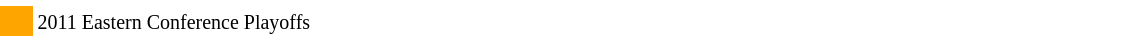<table width=60%>
<tr>
<td style="width: 20px;"></td>
<td bgcolor=#ffffff></td>
</tr>
<tr>
<td bgcolor=orange></td>
<td bgcolor=#ffffff><small>2011 Eastern Conference Playoffs</small></td>
</tr>
</table>
